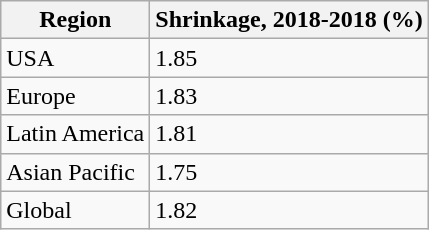<table class="wikitable">
<tr>
<th>Region</th>
<th>Shrinkage, 2018-2018 (%)</th>
</tr>
<tr>
<td>USA</td>
<td>1.85</td>
</tr>
<tr>
<td>Europe</td>
<td>1.83</td>
</tr>
<tr>
<td>Latin America</td>
<td>1.81</td>
</tr>
<tr>
<td>Asian Pacific</td>
<td>1.75</td>
</tr>
<tr>
<td>Global</td>
<td>1.82</td>
</tr>
</table>
